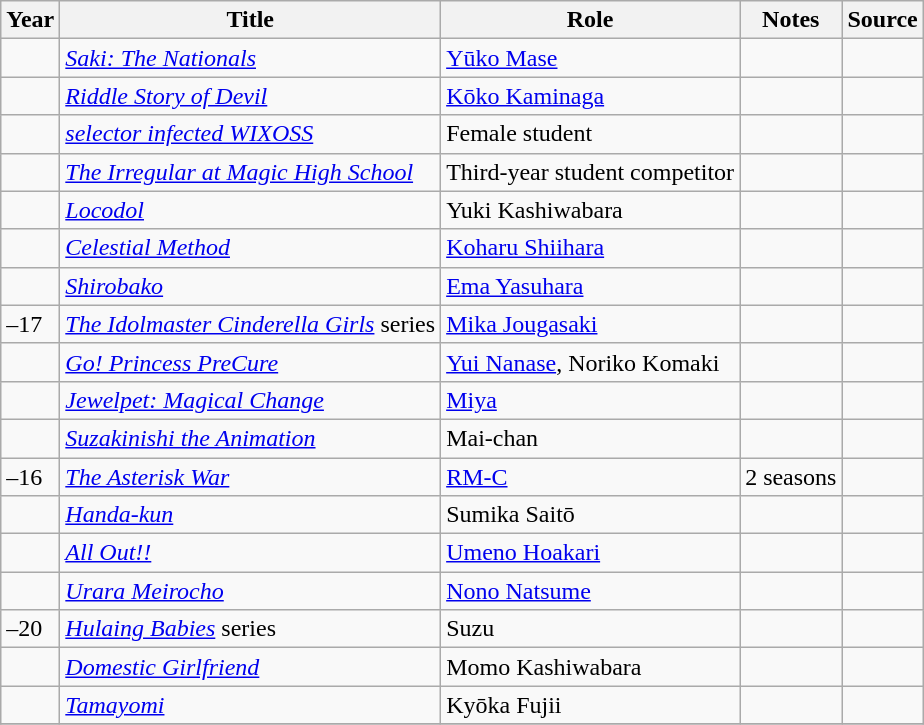<table class="wikitable sortable plainrowheaders">
<tr>
<th>Year</th>
<th>Title</th>
<th>Role</th>
<th class="unsortable">Notes</th>
<th class="unsortable">Source</th>
</tr>
<tr>
<td></td>
<td><em><a href='#'>Saki: The Nationals</a></em></td>
<td><a href='#'>Yūko Mase</a></td>
<td></td>
<td></td>
</tr>
<tr>
<td></td>
<td><em><a href='#'>Riddle Story of Devil</a></em></td>
<td><a href='#'>Kōko Kaminaga</a></td>
<td></td>
<td></td>
</tr>
<tr>
<td></td>
<td><em><a href='#'>selector infected WIXOSS</a></em></td>
<td>Female student</td>
<td></td>
<td></td>
</tr>
<tr>
<td></td>
<td><em><a href='#'>The Irregular at Magic High School</a></em></td>
<td>Third-year student competitor</td>
<td></td>
<td></td>
</tr>
<tr>
<td></td>
<td><em><a href='#'>Locodol</a></em></td>
<td>Yuki Kashiwabara</td>
<td></td>
<td></td>
</tr>
<tr>
<td></td>
<td><em><a href='#'>Celestial Method</a></em></td>
<td><a href='#'>Koharu Shiihara</a></td>
<td></td>
<td></td>
</tr>
<tr>
<td></td>
<td><em><a href='#'>Shirobako</a></em></td>
<td><a href='#'>Ema Yasuhara</a></td>
<td></td>
<td></td>
</tr>
<tr>
<td>–17</td>
<td><em><a href='#'>The Idolmaster Cinderella Girls</a></em> series</td>
<td><a href='#'>Mika Jougasaki</a></td>
<td></td>
<td></td>
</tr>
<tr>
<td></td>
<td><em><a href='#'>Go! Princess PreCure</a></em></td>
<td><a href='#'>Yui Nanase</a>, Noriko Komaki</td>
<td></td>
<td></td>
</tr>
<tr>
<td></td>
<td><em><a href='#'>Jewelpet: Magical Change</a></em></td>
<td><a href='#'>Miya</a></td>
<td></td>
<td></td>
</tr>
<tr>
<td></td>
<td><em><a href='#'>Suzakinishi the Animation</a></em></td>
<td>Mai-chan</td>
<td></td>
<td></td>
</tr>
<tr>
<td>–16</td>
<td><em><a href='#'>The Asterisk War</a></em></td>
<td><a href='#'>RM-C</a></td>
<td>2 seasons</td>
<td></td>
</tr>
<tr>
<td></td>
<td><em><a href='#'>Handa-kun</a></em></td>
<td>Sumika Saitō</td>
<td></td>
<td></td>
</tr>
<tr>
<td></td>
<td><em><a href='#'>All Out!!</a></em></td>
<td><a href='#'>Umeno Hoakari</a></td>
<td></td>
<td></td>
</tr>
<tr>
<td></td>
<td><em><a href='#'>Urara Meirocho</a></em></td>
<td><a href='#'>Nono Natsume</a></td>
<td></td>
<td></td>
</tr>
<tr>
<td>–20</td>
<td><em><a href='#'>Hulaing Babies</a></em> series</td>
<td>Suzu</td>
<td></td>
<td></td>
</tr>
<tr>
<td></td>
<td><em><a href='#'>Domestic Girlfriend</a></em></td>
<td>Momo Kashiwabara</td>
<td></td>
<td></td>
</tr>
<tr>
<td></td>
<td><em><a href='#'>Tamayomi</a></em></td>
<td>Kyōka Fujii</td>
<td></td>
<td></td>
</tr>
<tr>
</tr>
</table>
